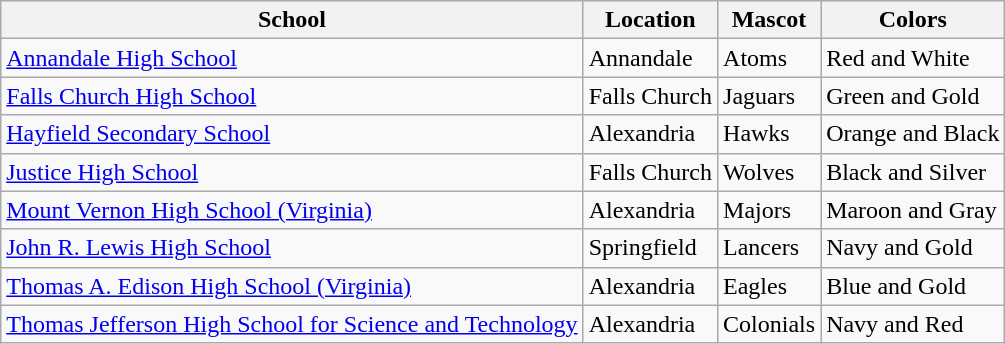<table class="wikitable sortable">
<tr>
<th>School</th>
<th>Location</th>
<th>Mascot</th>
<th>Colors</th>
</tr>
<tr>
<td><a href='#'>Annandale High School</a></td>
<td>Annandale</td>
<td>Atoms</td>
<td>  Red and White</td>
</tr>
<tr>
<td><a href='#'>Falls Church High School</a></td>
<td>Falls Church</td>
<td>Jaguars</td>
<td>  Green and Gold</td>
</tr>
<tr>
<td><a href='#'>Hayfield Secondary School</a></td>
<td>Alexandria</td>
<td>Hawks</td>
<td>  Orange and Black</td>
</tr>
<tr>
<td><a href='#'>Justice High School</a></td>
<td>Falls Church</td>
<td>Wolves</td>
<td>  Black and Silver</td>
</tr>
<tr>
<td><a href='#'>Mount Vernon High School (Virginia)</a></td>
<td>Alexandria</td>
<td>Majors</td>
<td>  Maroon and Gray</td>
</tr>
<tr>
<td><a href='#'>John R. Lewis High School</a></td>
<td>Springfield</td>
<td>Lancers</td>
<td>  Navy and Gold</td>
</tr>
<tr>
<td><a href='#'>Thomas A. Edison High School (Virginia)</a></td>
<td>Alexandria</td>
<td>Eagles</td>
<td>  Blue and Gold</td>
</tr>
<tr>
<td><a href='#'>Thomas Jefferson High School for Science and Technology</a></td>
<td>Alexandria</td>
<td>Colonials</td>
<td>  Navy and Red</td>
</tr>
</table>
